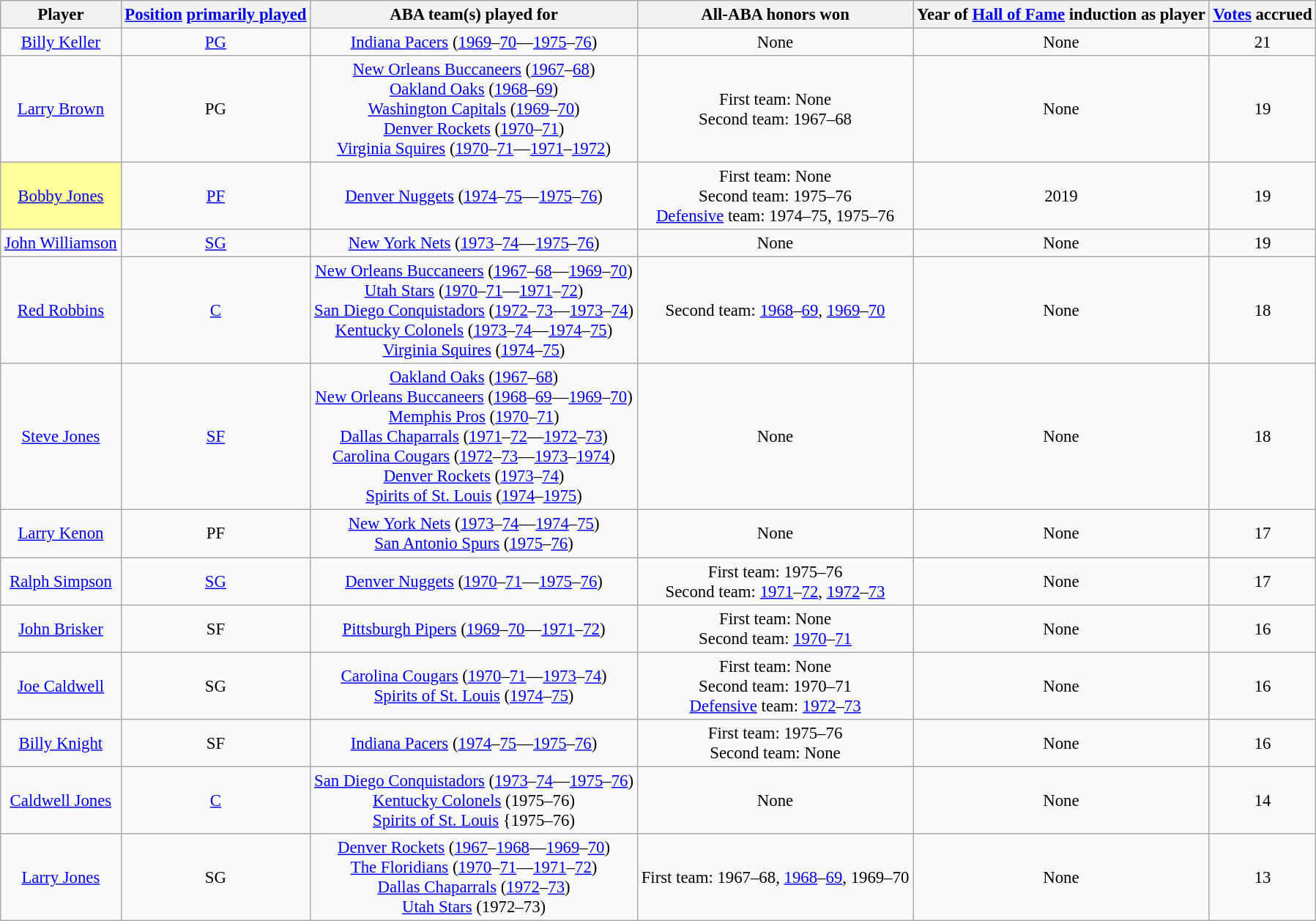<table class="wikitable" style="font-size: 95%; text-align:center">
<tr>
<th>Player</th>
<th><a href='#'>Position</a> <a href='#'>primarily played</a></th>
<th>ABA team(s) played for</th>
<th>All-ABA honors won </th>
<th>Year of <a href='#'>Hall of Fame</a> induction as player</th>
<th><a href='#'>Votes</a> accrued </th>
</tr>
<tr>
<td><a href='#'>Billy Keller</a></td>
<td><a href='#'>PG</a></td>
<td><a href='#'>Indiana Pacers</a> (<a href='#'>1969</a>–<a href='#'>70</a>—<a href='#'>1975</a>–<a href='#'>76</a>)</td>
<td>None</td>
<td>None</td>
<td>21</td>
</tr>
<tr>
<td><a href='#'>Larry Brown</a></td>
<td Point guard>PG</td>
<td><a href='#'>New Orleans Buccaneers</a> (<a href='#'>1967</a>–<a href='#'>68</a>) <br> <a href='#'>Oakland Oaks</a> (<a href='#'>1968</a>–<a href='#'>69</a>) <br> <a href='#'>Washington Capitals</a> (<a href='#'>1969</a>–<a href='#'>70</a>) <br> <a href='#'>Denver Rockets</a> (<a href='#'>1970</a>–<a href='#'>71</a>) <br> <a href='#'>Virginia Squires</a> (<a href='#'>1970</a>–<a href='#'>71</a>—<a href='#'>1971</a>–<a href='#'>1972</a>)</td>
<td>First team: None <br> Second team: 1967–68</td>
<td>None</td>
<td>19</td>
</tr>
<tr>
<td bgcolor="#FFFF99"><a href='#'>Bobby Jones</a></td>
<td><a href='#'>PF</a></td>
<td><a href='#'>Denver Nuggets</a> (<a href='#'>1974</a>–<a href='#'>75</a>—<a href='#'>1975</a>–<a href='#'>76</a>)</td>
<td>First team: None <br> Second team: 1975–76 <br> <a href='#'>Defensive</a> team: 1974–75, 1975–76</td>
<td>2019</td>
<td>19</td>
</tr>
<tr>
<td><a href='#'>John Williamson</a></td>
<td><a href='#'>SG</a></td>
<td><a href='#'>New York Nets</a> (<a href='#'>1973</a>–<a href='#'>74</a>—<a href='#'>1975</a>–<a href='#'>76</a>)</td>
<td>None</td>
<td>None</td>
<td>19</td>
</tr>
<tr>
<td><a href='#'>Red Robbins</a></td>
<td><a href='#'>C</a></td>
<td><a href='#'>New Orleans Buccaneers</a> (<a href='#'>1967</a>–<a href='#'>68</a>—<a href='#'>1969</a>–<a href='#'>70</a>) <br> <a href='#'>Utah Stars</a> (<a href='#'>1970</a>–<a href='#'>71</a>—<a href='#'>1971</a>–<a href='#'>72</a>) <br> <a href='#'>San Diego Conquistadors</a> (<a href='#'>1972</a>–<a href='#'>73</a>—<a href='#'>1973</a>–<a href='#'>74</a>) <br> <a href='#'>Kentucky Colonels</a> (<a href='#'>1973</a>–<a href='#'>74</a>—<a href='#'>1974</a>–<a href='#'>75</a>) <br> <a href='#'>Virginia Squires</a> (<a href='#'>1974</a>–<a href='#'>75</a>)</td>
<td>Second team: <a href='#'>1968</a>–<a href='#'>69</a>, <a href='#'>1969</a>–<a href='#'>70</a></td>
<td>None</td>
<td>18</td>
</tr>
<tr>
<td><a href='#'>Steve Jones</a></td>
<td><a href='#'>SF</a></td>
<td><a href='#'>Oakland Oaks</a> (<a href='#'>1967</a>–<a href='#'>68</a>) <br> <a href='#'>New Orleans Buccaneers</a> (<a href='#'>1968</a>–<a href='#'>69</a>—<a href='#'>1969</a>–<a href='#'>70</a>) <br> <a href='#'>Memphis Pros</a> (<a href='#'>1970</a>–<a href='#'>71</a>) <br> <a href='#'>Dallas Chaparrals</a> (<a href='#'>1971</a>–<a href='#'>72</a>—<a href='#'>1972</a>–<a href='#'>73</a>) <br> <a href='#'>Carolina Cougars</a> (<a href='#'>1972</a>–<a href='#'>73</a>—<a href='#'>1973</a>–<a href='#'>1974</a>) <br> <a href='#'>Denver Rockets</a> (<a href='#'>1973</a>–<a href='#'>74</a>) <br> <a href='#'>Spirits of St. Louis</a> (<a href='#'>1974</a>–<a href='#'>1975</a>)</td>
<td>None</td>
<td>None</td>
<td>18</td>
</tr>
<tr>
<td><a href='#'>Larry Kenon</a></td>
<td Power forward>PF</td>
<td><a href='#'>New York Nets</a> (<a href='#'>1973</a>–<a href='#'>74</a>—<a href='#'>1974</a>–<a href='#'>75</a>) <br> <a href='#'>San Antonio Spurs</a> (<a href='#'>1975</a>–<a href='#'>76</a>)</td>
<td>None</td>
<td>None</td>
<td>17</td>
</tr>
<tr>
<td><a href='#'>Ralph Simpson</a></td>
<td><a href='#'>SG</a></td>
<td><a href='#'>Denver Nuggets</a> (<a href='#'>1970</a>–<a href='#'>71</a>—<a href='#'>1975</a>–<a href='#'>76</a>)</td>
<td>First team: 1975–76 <br> Second team: <a href='#'>1971</a>–<a href='#'>72</a>, <a href='#'>1972</a>–<a href='#'>73</a></td>
<td>None</td>
<td>17</td>
</tr>
<tr>
<td><a href='#'>John Brisker</a></td>
<td Small forward>SF</td>
<td><a href='#'>Pittsburgh Pipers</a> (<a href='#'>1969</a>–<a href='#'>70</a>—<a href='#'>1971</a>–<a href='#'>72</a>)</td>
<td>First team: None <br> Second team: <a href='#'>1970</a>–<a href='#'>71</a></td>
<td>None</td>
<td>16</td>
</tr>
<tr>
<td><a href='#'>Joe Caldwell</a></td>
<td Shooting guard>SG</td>
<td><a href='#'>Carolina Cougars</a> (<a href='#'>1970</a>–<a href='#'>71</a>—<a href='#'>1973</a>–<a href='#'>74</a>) <br> <a href='#'>Spirits of St. Louis</a> (<a href='#'>1974</a>–<a href='#'>75</a>)</td>
<td>First team: None <br> Second team: 1970–71 <br> <a href='#'>Defensive</a> team: <a href='#'>1972</a>–<a href='#'>73</a></td>
<td>None</td>
<td>16</td>
</tr>
<tr>
<td><a href='#'>Billy Knight</a></td>
<td Small forward>SF</td>
<td><a href='#'>Indiana Pacers</a> (<a href='#'>1974</a>–<a href='#'>75</a>—<a href='#'>1975</a>–<a href='#'>76</a>)</td>
<td>First team: 1975–76 <br> Second team: None</td>
<td>None</td>
<td>16</td>
</tr>
<tr>
<td><a href='#'>Caldwell Jones</a></td>
<td><a href='#'>C</a></td>
<td><a href='#'>San Diego Conquistadors</a> (<a href='#'>1973</a>–<a href='#'>74</a>—<a href='#'>1975</a>–<a href='#'>76</a>) <br> <a href='#'>Kentucky Colonels</a> (1975–76) <br> <a href='#'>Spirits of St. Louis</a> {1975–76)</td>
<td>None</td>
<td>None</td>
<td>14</td>
</tr>
<tr>
<td><a href='#'>Larry Jones</a></td>
<td Shooting guard>SG</td>
<td><a href='#'>Denver Rockets</a> (<a href='#'>1967</a>–<a href='#'>1968</a>—<a href='#'>1969</a>–<a href='#'>70</a>) <br> <a href='#'>The Floridians</a> (<a href='#'>1970</a>–<a href='#'>71</a>—<a href='#'>1971</a>–<a href='#'>72</a>) <br> <a href='#'>Dallas Chaparrals</a> (<a href='#'>1972</a>–<a href='#'>73</a>) <br> <a href='#'>Utah Stars</a> (1972–73)</td>
<td>First team: 1967–68, <a href='#'>1968</a>–<a href='#'>69</a>, 1969–70</td>
<td>None</td>
<td>13</td>
</tr>
</table>
